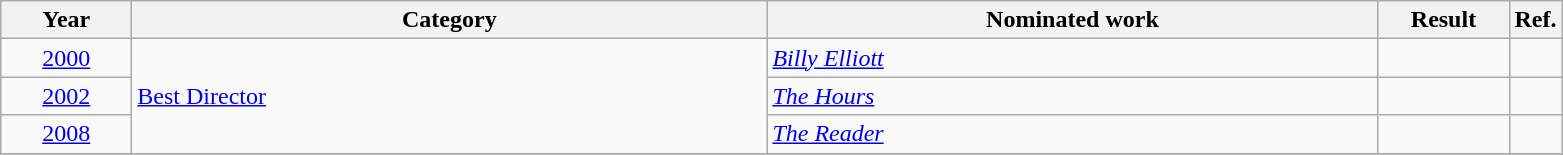<table class=wikitable>
<tr>
<th scope="col" style="width:5em;">Year</th>
<th scope="col" style="width:26em;">Category</th>
<th scope="col" style="width:25em;">Nominated work</th>
<th scope="col" style="width:5em;">Result</th>
<th>Ref.</th>
</tr>
<tr>
<td style="text-align:center;"><a href='#'>2000</a></td>
<td rowspan=3><a href='#'>Best Director</a></td>
<td><em><a href='#'>Billy Elliott</a></em></td>
<td></td>
<td></td>
</tr>
<tr>
<td style="text-align:center;"><a href='#'>2002</a></td>
<td><em><a href='#'>The Hours</a></em></td>
<td></td>
<td></td>
</tr>
<tr>
<td style="text-align:center;"><a href='#'>2008</a></td>
<td><em><a href='#'>The Reader</a></em></td>
<td></td>
<td></td>
</tr>
<tr>
</tr>
</table>
